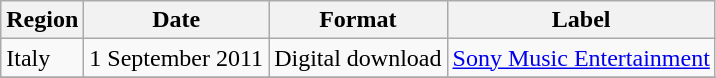<table class=wikitable>
<tr>
<th scope="col">Region</th>
<th scope="col">Date</th>
<th scope="col">Format</th>
<th scope="col">Label</th>
</tr>
<tr>
<td>Italy</td>
<td>1 September 2011</td>
<td>Digital download</td>
<td><a href='#'>Sony Music Entertainment</a></td>
</tr>
<tr>
</tr>
</table>
